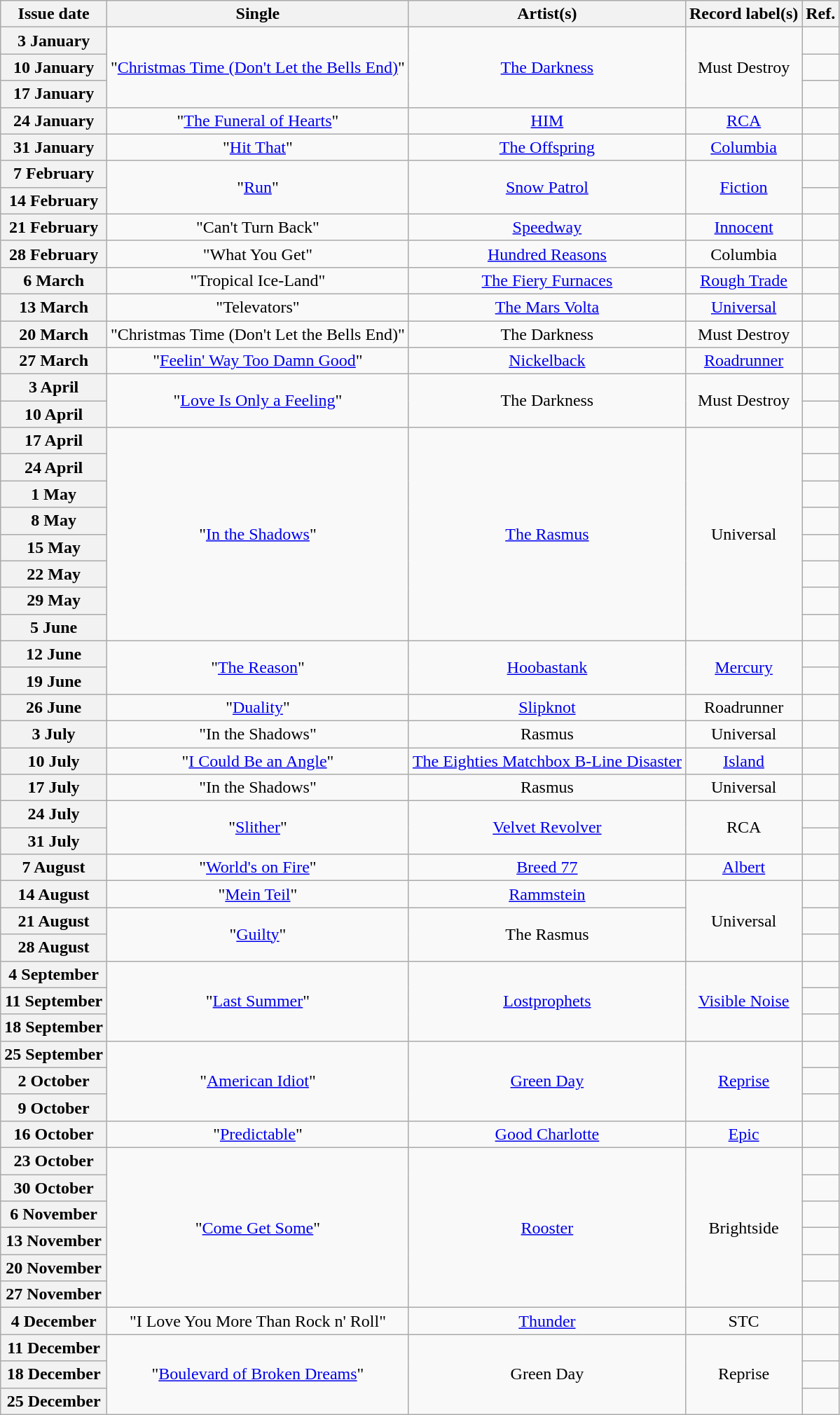<table class="wikitable plainrowheaders" style="text-align:center">
<tr>
<th scope="col">Issue date</th>
<th scope="col">Single</th>
<th scope="col">Artist(s)</th>
<th scope="col">Record label(s)</th>
<th scope="col">Ref.</th>
</tr>
<tr>
<th scope="row">3 January</th>
<td rowspan="3">"<a href='#'>Christmas Time (Don't Let the Bells End)</a>"</td>
<td rowspan="3"><a href='#'>The Darkness</a></td>
<td rowspan="3">Must Destroy</td>
<td></td>
</tr>
<tr>
<th scope="row">10 January</th>
<td></td>
</tr>
<tr>
<th scope="row">17 January</th>
<td></td>
</tr>
<tr>
<th scope="row">24 January</th>
<td>"<a href='#'>The Funeral of Hearts</a>"</td>
<td><a href='#'>HIM</a></td>
<td><a href='#'>RCA</a></td>
<td></td>
</tr>
<tr>
<th scope="row">31 January</th>
<td>"<a href='#'>Hit That</a>"</td>
<td><a href='#'>The Offspring</a></td>
<td><a href='#'>Columbia</a></td>
<td></td>
</tr>
<tr>
<th scope="row">7 February</th>
<td rowspan="2">"<a href='#'>Run</a>"</td>
<td rowspan="2"><a href='#'>Snow Patrol</a></td>
<td rowspan="2"><a href='#'>Fiction</a></td>
<td></td>
</tr>
<tr>
<th scope="row">14 February</th>
<td></td>
</tr>
<tr>
<th scope="row">21 February</th>
<td>"Can't Turn Back"</td>
<td><a href='#'>Speedway</a></td>
<td><a href='#'>Innocent</a></td>
<td></td>
</tr>
<tr>
<th scope="row">28 February</th>
<td>"What You Get"</td>
<td><a href='#'>Hundred Reasons</a></td>
<td>Columbia</td>
<td></td>
</tr>
<tr>
<th scope="row">6 March</th>
<td>"Tropical Ice-Land"</td>
<td><a href='#'>The Fiery Furnaces</a></td>
<td><a href='#'>Rough Trade</a></td>
<td></td>
</tr>
<tr>
<th scope="row">13 March</th>
<td>"Televators"</td>
<td><a href='#'>The Mars Volta</a></td>
<td><a href='#'>Universal</a></td>
<td></td>
</tr>
<tr>
<th scope="row">20 March</th>
<td>"Christmas Time (Don't Let the Bells End)"</td>
<td>The Darkness</td>
<td>Must Destroy</td>
<td></td>
</tr>
<tr>
<th scope="row">27 March</th>
<td>"<a href='#'>Feelin' Way Too Damn Good</a>"</td>
<td><a href='#'>Nickelback</a></td>
<td><a href='#'>Roadrunner</a></td>
<td></td>
</tr>
<tr>
<th scope="row">3 April</th>
<td rowspan="2">"<a href='#'>Love Is Only a Feeling</a>"</td>
<td rowspan="2">The Darkness</td>
<td rowspan="2">Must Destroy</td>
<td></td>
</tr>
<tr>
<th scope="row">10 April</th>
<td></td>
</tr>
<tr>
<th scope="row">17 April</th>
<td rowspan="8">"<a href='#'>In the Shadows</a>"</td>
<td rowspan="8"><a href='#'>The Rasmus</a></td>
<td rowspan="8">Universal</td>
<td></td>
</tr>
<tr>
<th scope="row">24 April</th>
<td></td>
</tr>
<tr>
<th scope="row">1 May</th>
<td></td>
</tr>
<tr>
<th scope="row">8 May</th>
<td></td>
</tr>
<tr>
<th scope="row">15 May</th>
<td></td>
</tr>
<tr>
<th scope="row">22 May</th>
<td></td>
</tr>
<tr>
<th scope="row">29 May</th>
<td></td>
</tr>
<tr>
<th scope="row">5 June</th>
<td></td>
</tr>
<tr>
<th scope="row">12 June</th>
<td rowspan="2">"<a href='#'>The Reason</a>"</td>
<td rowspan="2"><a href='#'>Hoobastank</a></td>
<td rowspan="2"><a href='#'>Mercury</a></td>
<td></td>
</tr>
<tr>
<th scope="row">19 June</th>
<td></td>
</tr>
<tr>
<th scope="row">26 June</th>
<td>"<a href='#'>Duality</a>"</td>
<td><a href='#'>Slipknot</a></td>
<td>Roadrunner</td>
<td></td>
</tr>
<tr>
<th scope="row">3 July</th>
<td>"In the Shadows"</td>
<td>Rasmus</td>
<td>Universal</td>
<td></td>
</tr>
<tr>
<th scope="row">10 July</th>
<td>"<a href='#'>I Could Be an Angle</a>"</td>
<td><a href='#'>The Eighties Matchbox B-Line Disaster</a></td>
<td><a href='#'>Island</a></td>
<td></td>
</tr>
<tr>
<th scope="row">17 July</th>
<td>"In the Shadows"</td>
<td>Rasmus</td>
<td>Universal</td>
<td></td>
</tr>
<tr>
<th scope="row">24 July</th>
<td rowspan="2">"<a href='#'>Slither</a>"</td>
<td rowspan="2"><a href='#'>Velvet Revolver</a></td>
<td rowspan="2">RCA</td>
<td></td>
</tr>
<tr>
<th scope="row">31 July</th>
<td></td>
</tr>
<tr>
<th scope="row">7 August</th>
<td>"<a href='#'>World's on Fire</a>"</td>
<td><a href='#'>Breed 77</a></td>
<td><a href='#'>Albert</a></td>
<td></td>
</tr>
<tr>
<th scope="row">14 August</th>
<td>"<a href='#'>Mein Teil</a>"</td>
<td><a href='#'>Rammstein</a></td>
<td rowspan="3">Universal</td>
<td></td>
</tr>
<tr>
<th scope="row">21 August</th>
<td rowspan="2">"<a href='#'>Guilty</a>"</td>
<td rowspan="2">The Rasmus</td>
<td></td>
</tr>
<tr>
<th scope="row">28 August</th>
<td></td>
</tr>
<tr>
<th scope="row">4 September</th>
<td rowspan="3">"<a href='#'>Last Summer</a>"</td>
<td rowspan="3"><a href='#'>Lostprophets</a></td>
<td rowspan="3"><a href='#'>Visible Noise</a></td>
<td></td>
</tr>
<tr>
<th scope="row">11 September</th>
<td></td>
</tr>
<tr>
<th scope="row">18 September</th>
<td></td>
</tr>
<tr>
<th scope="row">25 September</th>
<td rowspan="3">"<a href='#'>American Idiot</a>"</td>
<td rowspan="3"><a href='#'>Green Day</a></td>
<td rowspan="3"><a href='#'>Reprise</a></td>
<td></td>
</tr>
<tr>
<th scope="row">2 October</th>
<td></td>
</tr>
<tr>
<th scope="row">9 October</th>
<td></td>
</tr>
<tr>
<th scope="row">16 October</th>
<td>"<a href='#'>Predictable</a>"</td>
<td><a href='#'>Good Charlotte</a></td>
<td><a href='#'>Epic</a></td>
<td></td>
</tr>
<tr>
<th scope="row">23 October</th>
<td rowspan="6">"<a href='#'>Come Get Some</a>"</td>
<td rowspan="6"><a href='#'>Rooster</a></td>
<td rowspan="6">Brightside</td>
<td></td>
</tr>
<tr>
<th scope="row">30 October</th>
<td></td>
</tr>
<tr>
<th scope="row">6 November</th>
<td></td>
</tr>
<tr>
<th scope="row">13 November</th>
<td></td>
</tr>
<tr>
<th scope="row">20 November</th>
<td></td>
</tr>
<tr>
<th scope="row">27 November</th>
<td></td>
</tr>
<tr>
<th scope="row">4 December</th>
<td>"I Love You More Than Rock n' Roll"</td>
<td><a href='#'>Thunder</a></td>
<td>STC</td>
<td></td>
</tr>
<tr>
<th scope="row">11 December</th>
<td rowspan="3">"<a href='#'>Boulevard of Broken Dreams</a>"</td>
<td rowspan="3">Green Day</td>
<td rowspan="3">Reprise</td>
<td></td>
</tr>
<tr>
<th scope="row">18 December</th>
<td></td>
</tr>
<tr>
<th scope="row">25 December</th>
<td></td>
</tr>
</table>
